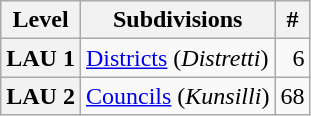<table class="wikitable">
<tr>
<th>Level</th>
<th>Subdivisions</th>
<th>#</th>
</tr>
<tr>
<th>LAU 1</th>
<td><a href='#'>Districts</a> (<em>Distretti</em>)</td>
<td align="right">6</td>
</tr>
<tr>
<th>LAU 2</th>
<td><a href='#'>Councils</a> (<em>Kunsilli</em>)</td>
<td align="right">68</td>
</tr>
</table>
